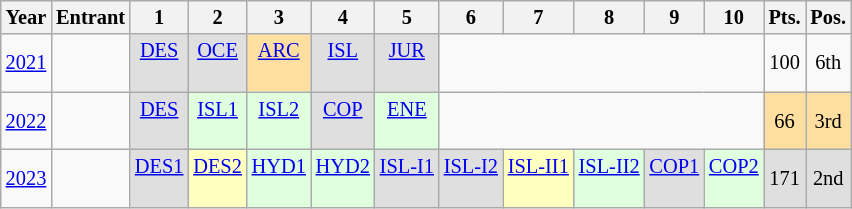<table class="wikitable" style="text-align:center; font-size:85%">
<tr>
<th>Year</th>
<th>Entrant</th>
<th>1</th>
<th>2</th>
<th>3</th>
<th>4</th>
<th>5</th>
<th>6</th>
<th>7</th>
<th>8</th>
<th>9</th>
<th>10</th>
<th>Pts.</th>
<th>Pos.</th>
</tr>
<tr>
<td><a href='#'>2021</a></td>
<td></td>
<td bgcolor="#dfdfdf"><a href='#'>DES</a><br><br></td>
<td bgcolor="#dfdfdf"><a href='#'>OCE</a><br><br></td>
<td bgcolor="#ffdf9f"><a href='#'>ARC</a><br><br></td>
<td bgcolor="#dfdfdf"><a href='#'>ISL</a><br><br></td>
<td bgcolor="#dfdfdf"><a href='#'>JUR</a><br><br></td>
<td colspan=5></td>
<td>100</td>
<td>6th</td>
</tr>
<tr>
<td><a href='#'>2022</a></td>
<td></td>
<td bgcolor="#dfdfdf"><a href='#'>DES</a><br><br></td>
<td bgcolor="#dfffdf"><a href='#'>ISL1</a><br><br></td>
<td bgcolor="#dfffdf"><a href='#'>ISL2</a><br><br></td>
<td bgcolor="#dfdfdf"><a href='#'>COP</a><br><br></td>
<td bgcolor="#dfffdf"><a href='#'>ENE</a><br><br></td>
<td colspan=5></td>
<td style="background:#ffdf9f;">66</td>
<td style="background:#ffdf9f;">3rd</td>
</tr>
<tr>
<td><a href='#'>2023</a></td>
<td></td>
<td bgcolor="#dfdfdf"><a href='#'>DES1</a><br><br></td>
<td bgcolor="#ffffbf"><a href='#'>DES2</a><br><br></td>
<td bgcolor="#dfffdf"><a href='#'>HYD1</a><br><br></td>
<td bgcolor="#dfffdf"><a href='#'>HYD2</a><br><br></td>
<td bgcolor="#dfdfdf"><a href='#'>ISL-I1</a><br><br></td>
<td bgcolor="#dfdfdf"><a href='#'>ISL-I2</a><br><br></td>
<td bgcolor="#ffffbf"><a href='#'>ISL-II1</a><br><br></td>
<td bgcolor="#dfffdf"><a href='#'>ISL-II2</a><br><br></td>
<td bgcolor="#dfdfdf"><a href='#'>COP1</a><br><br></td>
<td bgcolor="#dfffdf"><a href='#'>COP2</a><br><br></td>
<td style="background:#dfdfdf;">171</td>
<td style="background:#dfdfdf;">2nd</td>
</tr>
</table>
